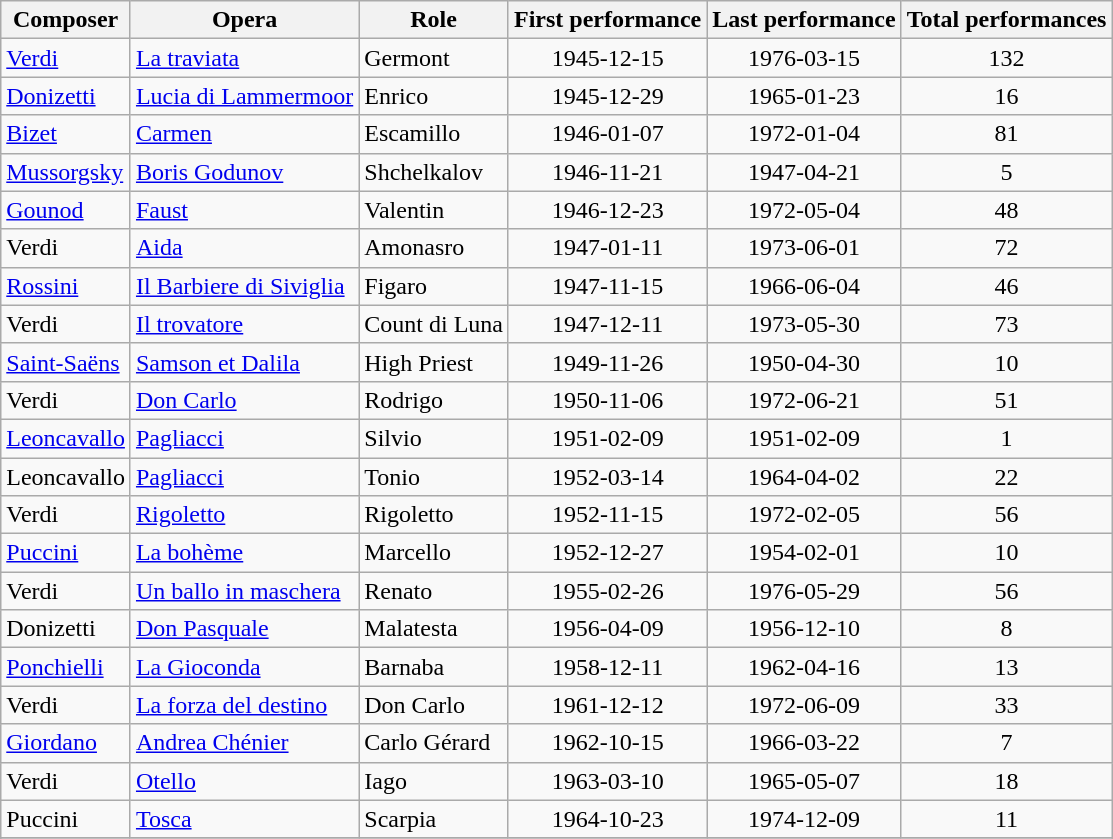<table class="wikitable sortable">
<tr>
<th>Composer</th>
<th>Opera</th>
<th>Role</th>
<th>First performance</th>
<th>Last performance</th>
<th>Total performances</th>
</tr>
<tr>
<td><a href='#'>Verdi</a></td>
<td><a href='#'>La traviata</a></td>
<td>Germont</td>
<td align="center">1945-12-15</td>
<td align="center">1976-03-15</td>
<td align="center">132</td>
</tr>
<tr>
<td><a href='#'>Donizetti</a></td>
<td><a href='#'>Lucia di Lammermoor</a></td>
<td>Enrico</td>
<td align="center">1945-12-29</td>
<td align="center">1965-01-23</td>
<td align="center">16</td>
</tr>
<tr>
<td><a href='#'>Bizet</a></td>
<td><a href='#'>Carmen</a></td>
<td>Escamillo</td>
<td align="center">1946-01-07</td>
<td align="center">1972-01-04</td>
<td align="center">81</td>
</tr>
<tr>
<td><a href='#'>Mussorgsky</a></td>
<td><a href='#'>Boris Godunov</a></td>
<td>Shchelkalov</td>
<td align="center">1946-11-21</td>
<td align="center">1947-04-21</td>
<td align="center">5</td>
</tr>
<tr>
<td><a href='#'>Gounod</a></td>
<td><a href='#'>Faust</a></td>
<td>Valentin</td>
<td align="center">1946-12-23</td>
<td align="center">1972-05-04</td>
<td align="center">48</td>
</tr>
<tr>
<td>Verdi</td>
<td><a href='#'>Aida</a></td>
<td>Amonasro</td>
<td align="center">1947-01-11</td>
<td align="center">1973-06-01</td>
<td align="center">72</td>
</tr>
<tr>
<td><a href='#'>Rossini</a></td>
<td><a href='#'>Il Barbiere di Siviglia</a></td>
<td>Figaro</td>
<td align="center">1947-11-15</td>
<td align="center">1966-06-04</td>
<td align="center">46</td>
</tr>
<tr>
<td>Verdi</td>
<td><a href='#'>Il trovatore</a></td>
<td>Count di Luna</td>
<td align="center">1947-12-11</td>
<td align="center">1973-05-30</td>
<td align="center">73</td>
</tr>
<tr>
<td><a href='#'>Saint-Saëns</a></td>
<td><a href='#'>Samson et Dalila</a></td>
<td>High Priest</td>
<td align="center">1949-11-26</td>
<td align="center">1950-04-30</td>
<td align="center">10</td>
</tr>
<tr>
<td>Verdi</td>
<td><a href='#'>Don Carlo</a></td>
<td>Rodrigo</td>
<td align="center">1950-11-06</td>
<td align="center">1972-06-21</td>
<td align="center">51</td>
</tr>
<tr>
<td><a href='#'>Leoncavallo</a></td>
<td><a href='#'>Pagliacci</a></td>
<td>Silvio</td>
<td align="center">1951-02-09</td>
<td align="center">1951-02-09</td>
<td align="center">1</td>
</tr>
<tr>
<td>Leoncavallo</td>
<td><a href='#'>Pagliacci</a></td>
<td>Tonio</td>
<td align="center">1952-03-14</td>
<td align="center">1964-04-02</td>
<td align="center">22</td>
</tr>
<tr>
<td>Verdi</td>
<td><a href='#'>Rigoletto</a></td>
<td>Rigoletto</td>
<td align="center">1952-11-15</td>
<td align="center">1972-02-05</td>
<td align="center">56</td>
</tr>
<tr>
<td><a href='#'>Puccini</a></td>
<td><a href='#'>La bohème</a></td>
<td>Marcello</td>
<td align="center">1952-12-27</td>
<td align="center">1954-02-01</td>
<td align="center">10</td>
</tr>
<tr>
<td>Verdi</td>
<td><a href='#'>Un ballo in maschera</a></td>
<td>Renato</td>
<td align="center">1955-02-26</td>
<td align="center">1976-05-29</td>
<td align="center">56</td>
</tr>
<tr>
<td>Donizetti</td>
<td><a href='#'>Don Pasquale</a></td>
<td>Malatesta</td>
<td align="center">1956-04-09</td>
<td align="center">1956-12-10</td>
<td align="center">8</td>
</tr>
<tr>
<td><a href='#'>Ponchielli</a></td>
<td><a href='#'>La Gioconda</a></td>
<td>Barnaba</td>
<td align="center">1958-12-11</td>
<td align="center">1962-04-16</td>
<td align="center">13</td>
</tr>
<tr>
<td>Verdi</td>
<td><a href='#'>La forza del destino</a></td>
<td>Don Carlo</td>
<td align="center">1961-12-12</td>
<td align="center">1972-06-09</td>
<td align="center">33</td>
</tr>
<tr>
<td><a href='#'>Giordano</a></td>
<td><a href='#'>Andrea Chénier</a></td>
<td>Carlo Gérard</td>
<td align="center">1962-10-15</td>
<td align="center">1966-03-22</td>
<td align="center">7</td>
</tr>
<tr>
<td>Verdi</td>
<td><a href='#'>Otello</a></td>
<td>Iago</td>
<td align="center">1963-03-10</td>
<td align="center">1965-05-07</td>
<td align="center">18</td>
</tr>
<tr>
<td>Puccini</td>
<td><a href='#'>Tosca</a></td>
<td>Scarpia</td>
<td align="center">1964-10-23</td>
<td align="center">1974-12-09</td>
<td align="center">11</td>
</tr>
<tr>
</tr>
<tr class="sortbottom">
</tr>
</table>
